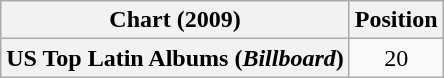<table class="wikitable plainrowheaders" style="text-align:center">
<tr>
<th scope="col">Chart (2009)</th>
<th scope="col">Position</th>
</tr>
<tr>
<th scope="row">US Top Latin Albums (<em>Billboard</em>)</th>
<td>20</td>
</tr>
</table>
